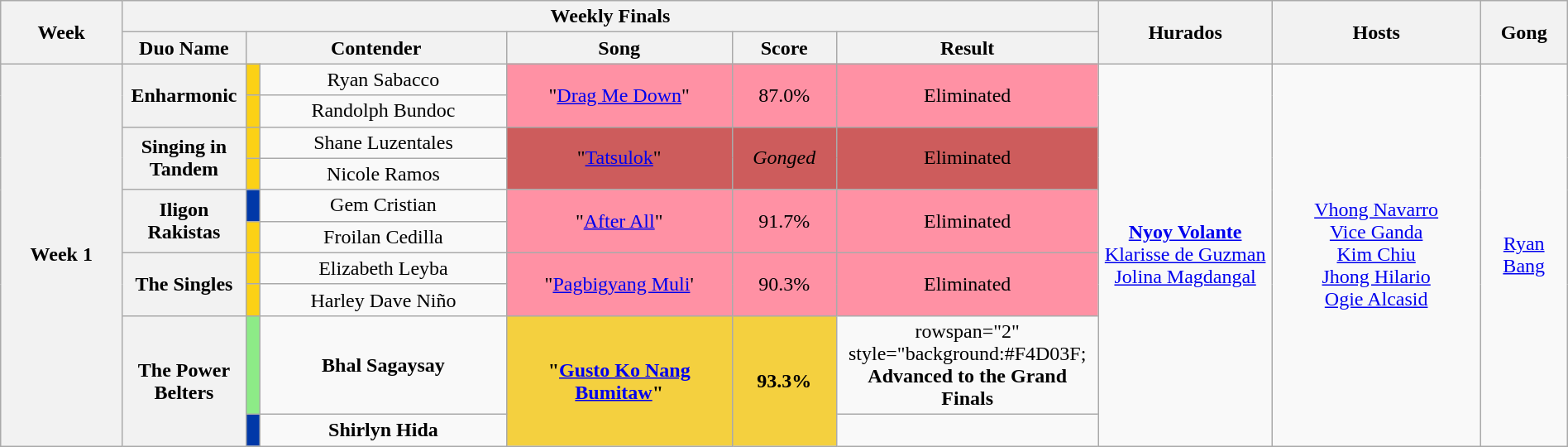<table class="wikitable mw-collapsible mw-collapsed" style="text-align:center; width:100%">
<tr>
<th rowspan="2" width="07%">Week</th>
<th colspan="6">Weekly Finals</th>
<th rowspan="2" width="10%">Hurados</th>
<th rowspan="2" width="12%">Hosts</th>
<th rowspan="2" width="05%">Gong</th>
</tr>
<tr>
<th width="5%">Duo Name</th>
<th colspan="2" width="15%">Contender</th>
<th width="13%">Song</th>
<th width="06%">Score</th>
<th width="09%">Result</th>
</tr>
<tr>
<th rowspan="10">Week 1<br><small></small></th>
<th rowspan="2">Enharmonic</th>
<th style="background-color:#FCD116;"></th>
<td>Ryan Sabacco</td>
<td rowspan="2" style="background:#FF91A4;">"<a href='#'>Drag Me Down</a>"</td>
<td rowspan="2" style="background:#FF91A4;">87.0%</td>
<td rowspan="2" style="background:#FF91A4;">Eliminated</td>
<td rowspan="10"><strong><a href='#'>Nyoy Volante</a></strong><br><a href='#'>Klarisse de Guzman</a><br><a href='#'>Jolina Magdangal</a></td>
<td rowspan="10"><a href='#'>Vhong Navarro</a><br><a href='#'>Vice Ganda</a><br><a href='#'>Kim Chiu</a><br><a href='#'>Jhong Hilario</a><br><a href='#'>Ogie Alcasid</a></td>
<td rowspan="10"><a href='#'>Ryan Bang</a></td>
</tr>
<tr>
<th style="background-color:#FCD116;"></th>
<td>Randolph Bundoc</td>
</tr>
<tr>
<th rowspan="2">Singing in Tandem</th>
<th style="background-color:#FCD116;"></th>
<td>Shane Luzentales</td>
<td rowspan="2" style="background:#CD5C5C;">"<a href='#'>Tatsulok</a>"</td>
<td rowspan="2" style="background:#CD5C5C;"><em>Gonged</em></td>
<td rowspan="2" style="background:#CD5C5C;">Eliminated</td>
</tr>
<tr>
<th style="background-color:#FCD116;"></th>
<td>Nicole Ramos</td>
</tr>
<tr>
<th rowspan="2">Iligon Rakistas</th>
<th style="background-color:#0038A8;"></th>
<td>Gem Cristian</td>
<td rowspan="2" style="background:#FF91A4;">"<a href='#'>After All</a>"</td>
<td rowspan="2" style="background:#FF91A4;">91.7%</td>
<td rowspan="2" style="background:#FF91A4;">Eliminated</td>
</tr>
<tr>
<th style="background-color:#FCD116;"></th>
<td>Froilan Cedilla</td>
</tr>
<tr>
<th rowspan="2">The Singles</th>
<th style="background-color:#FCD116;"></th>
<td>Elizabeth Leyba</td>
<td rowspan="2" style="background:#FF91A4;">"<a href='#'>Pagbigyang Muli</a>'</td>
<td rowspan="2" style="background:#FF91A4;">90.3%</td>
<td rowspan="2" style="background:#FF91A4;">Eliminated</td>
</tr>
<tr>
<th style="background-color:#FCD116;"></th>
<td>Harley Dave Niño</td>
</tr>
<tr>
<th rowspan="2">The Power Belters</th>
<th style="background-color:#8deb87;"></th>
<td><strong>Bhal Sagaysay</strong></td>
<td rowspan="2" style="background:#F4D03F;"><strong>"<a href='#'>Gusto Ko Nang Bumitaw</a>"</strong></td>
<td rowspan="2" style="background:#F4D03F;"><strong>93.3%</strong></td>
<td>rowspan="2" style="background:#F4D03F; <strong>Advanced to the Grand Finals</strong></td>
</tr>
<tr>
<th style="background-color:#0038A8;"></th>
<td><strong>Shirlyn Hida</strong></td>
</tr>
</table>
